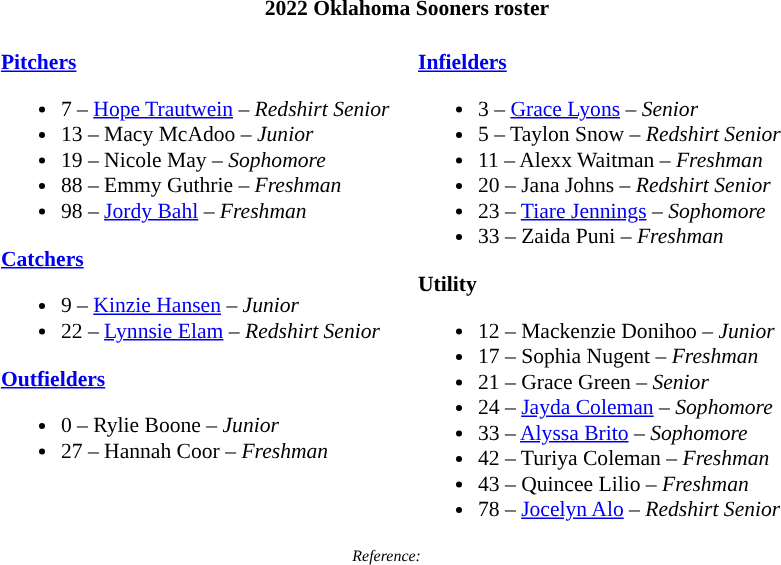<table class="toccolours" style="border-collapse:collapse; font-size:90%;">
<tr>
<th colspan=9>2022 Oklahoma Sooners roster</th>
</tr>
<tr>
<td width="03"> </td>
<td valign="top"><br><strong><a href='#'>Pitchers</a></strong><ul><li>7 – <a href='#'>Hope Trautwein</a> – <em>Redshirt Senior</em></li><li>13 – Macy McAdoo – <em>Junior</em></li><li>19 – Nicole May – <em>Sophomore</em></li><li>88 – Emmy Guthrie – <em>Freshman</em></li><li>98 – <a href='#'>Jordy Bahl</a> – <em>Freshman</em></li></ul><strong><a href='#'>Catchers</a></strong><ul><li>9 – <a href='#'>Kinzie Hansen</a> – <em>Junior</em></li><li>22 – <a href='#'>Lynnsie Elam</a> – <em>Redshirt Senior</em></li></ul><strong><a href='#'>Outfielders</a></strong><ul><li>0 – Rylie Boone – <em>Junior</em></li><li>27 – Hannah Coor – <em>Freshman</em></li></ul></td>
<td width="15"> </td>
<td valign="top"><br><strong><a href='#'>Infielders</a></strong><ul><li>3 – <a href='#'>Grace Lyons</a> – <em>Senior</em></li><li>5 – Taylon Snow – <em>Redshirt Senior</em></li><li>11 – Alexx Waitman – <em>Freshman</em></li><li>20 – Jana Johns – <em>Redshirt Senior</em></li><li>23 – <a href='#'>Tiare Jennings</a> – <em>Sophomore</em></li><li>33 – Zaida Puni – <em>Freshman</em></li></ul><strong>Utility</strong><ul><li>12 – Mackenzie Donihoo – <em>Junior</em></li><li>17 – Sophia Nugent – <em>Freshman</em></li><li>21 – Grace Green – <em>Senior</em></li><li>24 – <a href='#'>Jayda Coleman</a> – <em>Sophomore</em></li><li>33 – <a href='#'>Alyssa Brito</a> – <em>Sophomore</em></li><li>42 – Turiya Coleman – <em>Freshman</em></li><li>43 – Quincee Lilio – <em>Freshman</em></li><li>78 – <a href='#'>Jocelyn Alo</a> – <em>Redshirt Senior</em></li></ul></td>
<td width="25"> </td>
</tr>
<tr>
<td colspan="4"  style="font-size:8pt; text-align:center;"><em>Reference:</em></td>
</tr>
</table>
